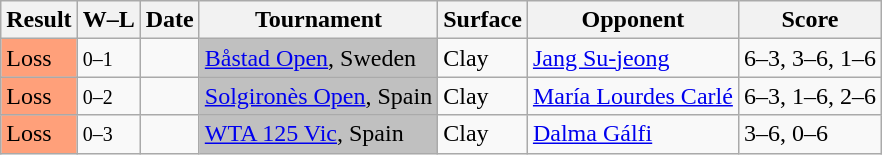<table class="sortable wikitable">
<tr>
<th>Result</th>
<th class="unsortable">W–L</th>
<th>Date</th>
<th>Tournament</th>
<th>Surface</th>
<th>Opponent</th>
<th class="unsortable">Score</th>
</tr>
<tr>
<td bgcolor=FFA07A>Loss</td>
<td><small>0–1</small></td>
<td><a href='#'></a></td>
<td bgcolor=silver><a href='#'>Båstad Open</a>, Sweden</td>
<td>Clay</td>
<td> <a href='#'>Jang Su-jeong</a></td>
<td>6–3, 3–6, 1–6</td>
</tr>
<tr>
<td bgcolor=FFA07A>Loss</td>
<td><small>0–2</small></td>
<td><a href='#'></a></td>
<td bgcolor=silver><a href='#'>Solgironès Open</a>, Spain</td>
<td>Clay</td>
<td> <a href='#'>María Lourdes Carlé</a></td>
<td>6–3, 1–6, 2–6</td>
</tr>
<tr>
<td bgcolor=FFA07A>Loss</td>
<td><small>0–3</small></td>
<td><a href='#'></a></td>
<td bgcolor=silver><a href='#'>WTA 125 Vic</a>, Spain</td>
<td>Clay</td>
<td> <a href='#'>Dalma Gálfi</a></td>
<td>3–6, 0–6</td>
</tr>
</table>
